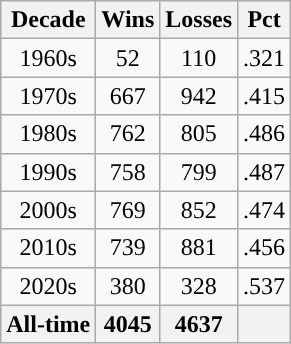<table class="wikitable" style="text-align:center">
<tr>
<th style="text-align:center; ">Decade</th>
<th style="text-align:center; ">Wins</th>
<th style="text-align:center; ">Losses</th>
<th style="text-align:center; ">Pct</th>
</tr>
<tr>
<td>1960s</td>
<td>52</td>
<td>110</td>
<td>.321</td>
</tr>
<tr>
<td>1970s</td>
<td>667</td>
<td>942</td>
<td>.415</td>
</tr>
<tr>
<td>1980s</td>
<td>762</td>
<td>805</td>
<td>.486</td>
</tr>
<tr>
<td>1990s</td>
<td>758</td>
<td>799</td>
<td>.487</td>
</tr>
<tr>
<td>2000s</td>
<td>769</td>
<td>852</td>
<td>.474</td>
</tr>
<tr>
<td>2010s</td>
<td>739</td>
<td>881</td>
<td>.456</td>
</tr>
<tr>
<td>2020s</td>
<td>380</td>
<td>328</td>
<td>.537</td>
</tr>
<tr style="background:#f0f0f0; font-weight:bold">
<th style="text-align:center; ">All-time</th>
<th style="text-align:center; ">4045</th>
<th style="text-align:center; ">4637</th>
<th style="text-align:center; "></th>
</tr>
</table>
